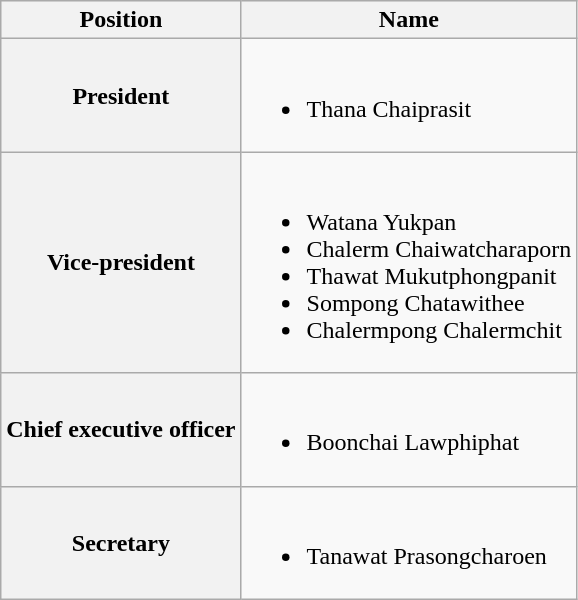<table class="wikitable">
<tr style="background:#EFEFEF">
<th>Position</th>
<th>Name</th>
</tr>
<tr>
<th>President</th>
<td><br><ul><li>Thana Chaiprasit</li></ul></td>
</tr>
<tr>
<th>Vice-president</th>
<td><br><ul><li>Watana Yukpan</li><li>Chalerm Chaiwatcharaporn</li><li>Thawat Mukutphongpanit</li><li>Sompong Chatawithee</li><li>Chalermpong Chalermchit</li></ul></td>
</tr>
<tr>
<th>Chief executive officer</th>
<td><br><ul><li>Boonchai Lawphiphat</li></ul></td>
</tr>
<tr>
<th>Secretary</th>
<td><br><ul><li>Tanawat Prasongcharoen</li></ul></td>
</tr>
</table>
